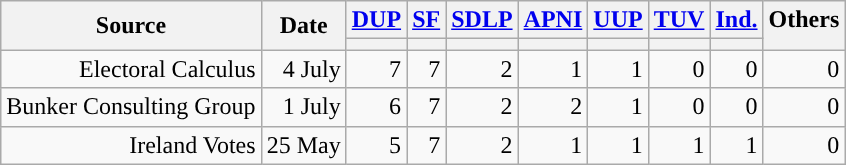<table class="wikitable sortable mw-collapsible" style="text-align:right;">
<tr>
<th rowspan="2">Source</th>
<th rowspan="2">Date</th>
<th style="vertical-align:top;"><a href='#'>DUP</a></th>
<th style="vertical-align:top;"><a href='#'>SF</a></th>
<th style="vertical-align:top;"><a href='#'>SDLP</a></th>
<th style="vertical-align:top;"><a href='#'>APNI</a></th>
<th style="vertical-align:top;"><a href='#'>UUP</a></th>
<th style="vertical-align:top;"><a href='#'>TUV</a></th>
<th style="vertical-align:top;"><a href='#'>Ind.</a></th>
<th rowspan="2" class="unsortable" style="vertical-align:top;">Others</th>
</tr>
<tr>
<th data-sort-type="number" style="background:"></th>
<th data-sort-type="number" style="background:"></th>
<th data-sort-type="number" style="background:"></th>
<th data-sort-type="number" style="background:"></th>
<th data-sort-type="number" style="background:"></th>
<th data-sort-type="number" style="background:"></th>
<th data-sort-type="number" style="background:"></th>
</tr>
<tr>
<td>Electoral Calculus</td>
<td>4 July</td>
<td>7</td>
<td>7</td>
<td>2</td>
<td>1</td>
<td>1</td>
<td>0</td>
<td>0</td>
<td>0</td>
</tr>
<tr>
<td>Bunker Consulting Group</td>
<td>1 July</td>
<td>6</td>
<td>7</td>
<td>2</td>
<td>2</td>
<td>1</td>
<td>0</td>
<td>0</td>
<td>0</td>
</tr>
<tr>
<td>Ireland Votes</td>
<td>25 May</td>
<td>5</td>
<td>7</td>
<td>2</td>
<td>1</td>
<td>1</td>
<td>1</td>
<td>1</td>
<td>0</td>
</tr>
</table>
